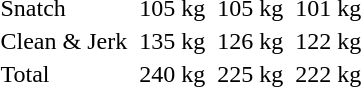<table>
<tr>
<td>Snatch</td>
<td></td>
<td>105 kg</td>
<td></td>
<td>105 kg</td>
<td></td>
<td>101 kg</td>
</tr>
<tr>
<td>Clean & Jerk</td>
<td></td>
<td>135 kg</td>
<td></td>
<td>126 kg</td>
<td></td>
<td>122 kg</td>
</tr>
<tr>
<td>Total</td>
<td></td>
<td>240 kg</td>
<td></td>
<td>225 kg</td>
<td></td>
<td>222 kg</td>
</tr>
</table>
